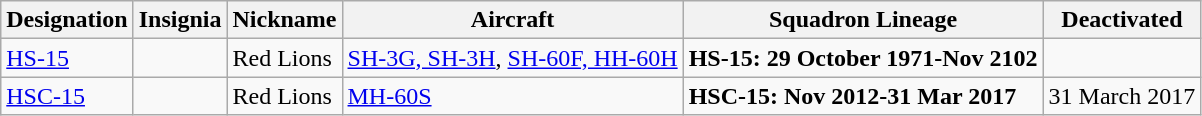<table class="wikitable">
<tr>
<th>Designation</th>
<th>Insignia</th>
<th>Nickname</th>
<th>Aircraft</th>
<th>Squadron Lineage</th>
<th>Deactivated</th>
</tr>
<tr>
<td><a href='#'>HS-15</a></td>
<td></td>
<td>Red Lions</td>
<td><a href='#'>SH-3G, SH-3H</a>, <a href='#'>SH-60F, HH-60H</a></td>
<td style="white-space: nowrap;"><strong>HS-15: 29 October 1971-Nov 2102</strong></td>
<td></td>
</tr>
<tr>
<td><a href='#'>HSC-15</a></td>
<td></td>
<td>Red Lions</td>
<td><a href='#'>MH-60S</a></td>
<td style="white-space: nowrap;"><strong>HSC-15: Nov 2012-31 Mar 2017</strong></td>
<td>31 March 2017</td>
</tr>
</table>
